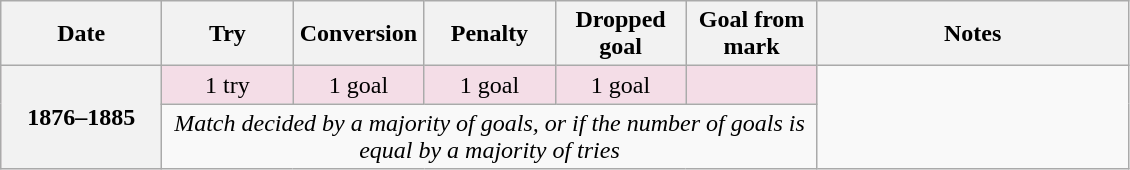<table class="wikitable">
<tr>
<th scope="col" width="100px">Date</th>
<th scope="col" width="80px">Try</th>
<th scope="col" width="80px">Conversion</th>
<th scope="col" width="80px">Penalty</th>
<th scope="col" width="80px">Dropped goal</th>
<th scope="col" width="80px">Goal from mark</th>
<th scope="col" width="200px">Notes<br></th>
</tr>
<tr style="text-align:center; background:#F4DDE7;">
<th rowspan="2">1876–1885</th>
<td>1 try</td>
<td>1 goal</td>
<td>1 goal</td>
<td>1 goal</td>
<td></td>
</tr>
<tr style="text-align:center;">
<td colspan="5"><em>Match decided by a majority of goals, or if the number of goals is equal by a majority of tries</em><br></td>
</tr>
</table>
